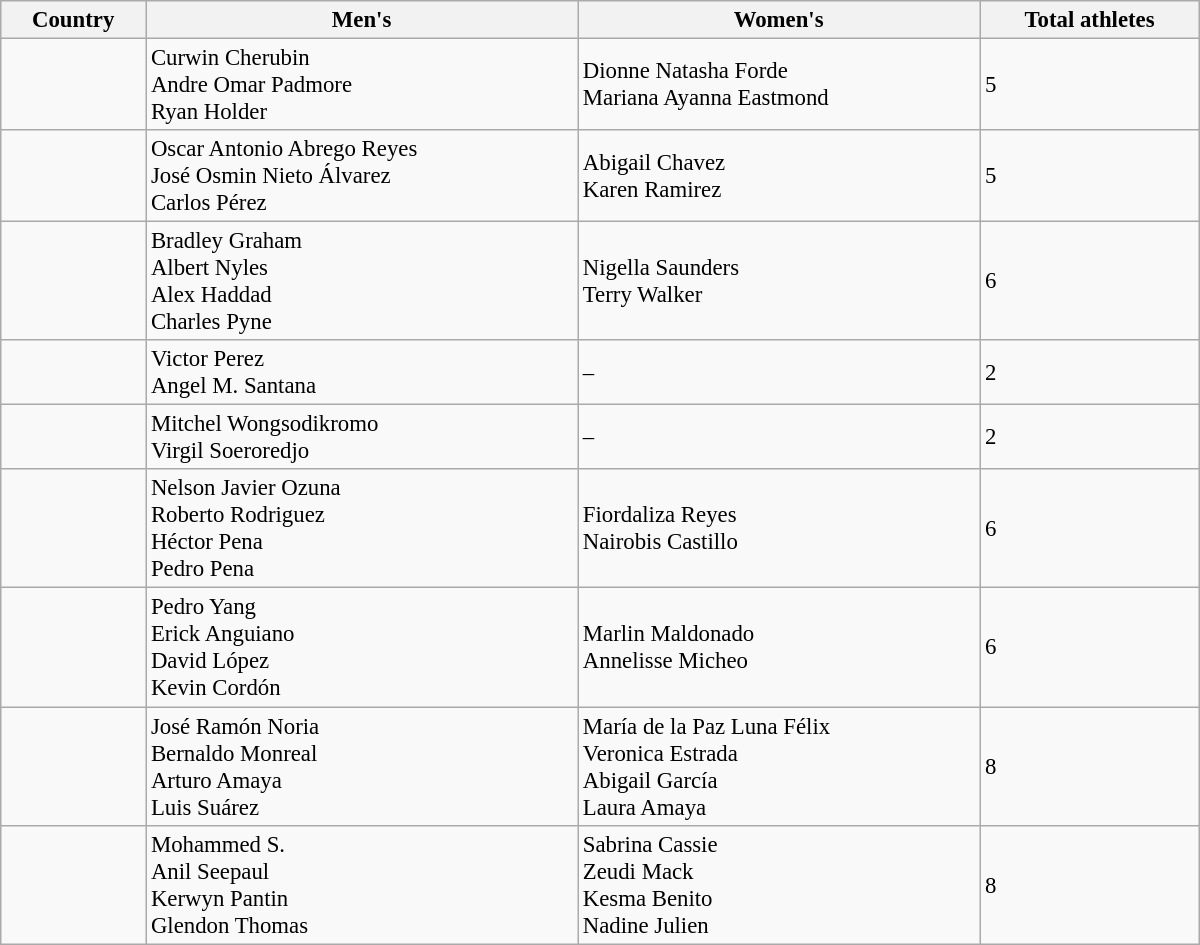<table class="wikitable"  style="width:800px; font-size:95%;">
<tr>
<th align="left">Country</th>
<th align="left">Men's</th>
<th align="left">Women's</th>
<th align="center">Total athletes</th>
</tr>
<tr>
<td></td>
<td>Curwin Cherubin<br>Andre Omar Padmore<br>Ryan Holder</td>
<td>Dionne Natasha Forde<br>Mariana Ayanna Eastmond</td>
<td>5</td>
</tr>
<tr>
<td></td>
<td>Oscar Antonio Abrego Reyes<br>José Osmin Nieto Álvarez<br>Carlos Pérez</td>
<td>Abigail Chavez<br>Karen Ramirez</td>
<td>5</td>
</tr>
<tr>
<td></td>
<td>Bradley Graham<br>Albert Nyles<br>Alex Haddad<br>Charles Pyne</td>
<td>Nigella Saunders<br>Terry Walker</td>
<td>6</td>
</tr>
<tr>
<td></td>
<td>Victor Perez<br>Angel M. Santana</td>
<td>–</td>
<td>2</td>
</tr>
<tr>
<td></td>
<td>Mitchel Wongsodikromo<br>Virgil Soeroredjo</td>
<td>–</td>
<td>2</td>
</tr>
<tr>
<td></td>
<td>Nelson Javier Ozuna<br>Roberto Rodriguez<br>Héctor Pena<br>Pedro Pena</td>
<td>Fiordaliza Reyes<br>Nairobis Castillo</td>
<td>6</td>
</tr>
<tr>
<td></td>
<td>Pedro Yang<br>Erick Anguiano<br>David López<br>Kevin Cordón</td>
<td>Marlin Maldonado<br>Annelisse Micheo</td>
<td>6</td>
</tr>
<tr>
<td></td>
<td>José Ramón Noria<br>Bernaldo Monreal<br>Arturo Amaya<br>Luis Suárez</td>
<td>María de la Paz Luna Félix<br>Veronica Estrada<br>Abigail García<br>Laura Amaya</td>
<td>8</td>
</tr>
<tr>
<td></td>
<td>Mohammed S.<br>Anil Seepaul<br>Kerwyn Pantin<br>Glendon Thomas</td>
<td>Sabrina Cassie<br>Zeudi Mack<br>Kesma Benito<br>Nadine Julien</td>
<td>8</td>
</tr>
</table>
